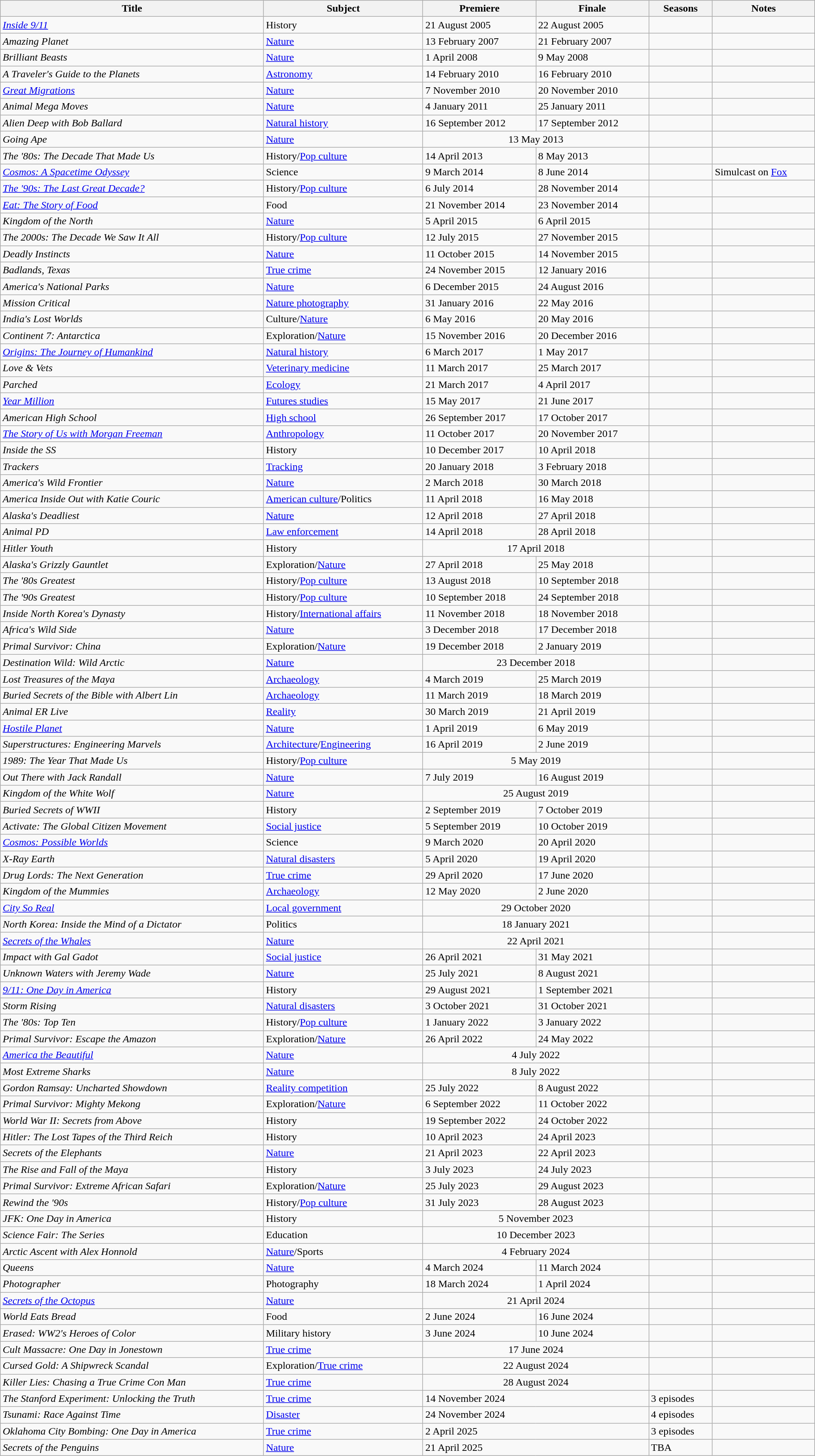<table class="wikitable sortable" style="width:100%;">
<tr>
<th>Title</th>
<th>Subject</th>
<th>Premiere</th>
<th>Finale</th>
<th>Seasons</th>
<th>Notes</th>
</tr>
<tr>
<td><em><a href='#'>Inside 9/11</a></em></td>
<td>History</td>
<td>21 August 2005</td>
<td>22 August 2005</td>
<td></td>
<td></td>
</tr>
<tr>
<td><em>Amazing Planet</em></td>
<td><a href='#'>Nature</a></td>
<td>13 February 2007</td>
<td>21 February 2007</td>
<td></td>
<td></td>
</tr>
<tr>
<td><em>Brilliant Beasts</em></td>
<td><a href='#'>Nature</a></td>
<td>1 April 2008</td>
<td>9 May 2008</td>
<td></td>
<td></td>
</tr>
<tr>
<td><em>A Traveler's Guide to the Planets</em></td>
<td><a href='#'>Astronomy</a></td>
<td>14 February 2010</td>
<td>16 February 2010</td>
<td></td>
<td></td>
</tr>
<tr>
<td><em><a href='#'>Great Migrations</a></em></td>
<td><a href='#'>Nature</a></td>
<td>7 November 2010</td>
<td>20 November 2010</td>
<td></td>
<td></td>
</tr>
<tr>
<td><em>Animal Mega Moves</em></td>
<td><a href='#'>Nature</a></td>
<td>4 January 2011</td>
<td>25 January 2011</td>
<td></td>
<td></td>
</tr>
<tr>
<td><em>Alien Deep with Bob Ballard</em></td>
<td><a href='#'>Natural history</a></td>
<td>16 September 2012</td>
<td>17 September 2012</td>
<td></td>
<td></td>
</tr>
<tr>
<td><em>Going Ape</em></td>
<td><a href='#'>Nature</a></td>
<td colspan="2" style="text-align:center">13 May 2013</td>
<td></td>
<td></td>
</tr>
<tr>
<td><em>The '80s: The Decade That Made Us</em></td>
<td>History/<a href='#'>Pop culture</a></td>
<td>14 April 2013</td>
<td>8 May 2013</td>
<td></td>
<td></td>
</tr>
<tr>
<td><em><a href='#'>Cosmos: A Spacetime Odyssey</a></em></td>
<td>Science</td>
<td>9 March 2014</td>
<td>8 June 2014</td>
<td></td>
<td>Simulcast on <a href='#'>Fox</a></td>
</tr>
<tr>
<td><em><a href='#'>The '90s: The Last Great Decade?</a></em></td>
<td>History/<a href='#'>Pop culture</a></td>
<td>6 July 2014</td>
<td>28 November 2014</td>
<td></td>
<td></td>
</tr>
<tr>
<td><em><a href='#'>Eat: The Story of Food</a></em></td>
<td>Food</td>
<td>21 November 2014</td>
<td>23 November 2014</td>
<td></td>
<td></td>
</tr>
<tr>
<td><em>Kingdom of the North</em></td>
<td><a href='#'>Nature</a></td>
<td>5 April 2015</td>
<td>6 April 2015</td>
<td></td>
<td></td>
</tr>
<tr>
<td><em>The 2000s: The Decade We Saw It All</em></td>
<td>History/<a href='#'>Pop culture</a></td>
<td>12 July 2015</td>
<td>27 November 2015</td>
<td></td>
<td></td>
</tr>
<tr>
<td><em>Deadly Instincts</em></td>
<td><a href='#'>Nature</a></td>
<td>11 October 2015</td>
<td>14 November 2015</td>
<td></td>
<td></td>
</tr>
<tr>
<td><em>Badlands, Texas</em></td>
<td><a href='#'>True crime</a></td>
<td>24 November 2015</td>
<td>12 January 2016</td>
<td></td>
<td></td>
</tr>
<tr>
<td><em>America's National Parks</em></td>
<td><a href='#'>Nature</a></td>
<td>6 December 2015</td>
<td>24 August 2016</td>
<td></td>
<td></td>
</tr>
<tr>
<td><em>Mission Critical</em></td>
<td><a href='#'>Nature photography</a></td>
<td>31 January 2016</td>
<td>22 May 2016</td>
<td></td>
<td></td>
</tr>
<tr>
<td><em>India's Lost Worlds</em></td>
<td>Culture/<a href='#'>Nature</a></td>
<td>6 May 2016</td>
<td>20 May 2016</td>
<td></td>
<td></td>
</tr>
<tr>
<td><em>Continent 7: Antarctica</em></td>
<td>Exploration/<a href='#'>Nature</a></td>
<td>15 November 2016</td>
<td>20 December 2016</td>
<td></td>
<td></td>
</tr>
<tr>
<td><em><a href='#'>Origins: The Journey of Humankind</a></em></td>
<td><a href='#'>Natural history</a></td>
<td>6 March 2017</td>
<td>1 May 2017</td>
<td></td>
<td></td>
</tr>
<tr>
<td><em>Love & Vets</em></td>
<td><a href='#'>Veterinary medicine</a></td>
<td>11 March 2017</td>
<td>25 March 2017</td>
<td></td>
<td></td>
</tr>
<tr>
<td><em>Parched</em></td>
<td><a href='#'>Ecology</a></td>
<td>21 March 2017</td>
<td>4 April 2017</td>
<td></td>
<td></td>
</tr>
<tr>
<td><em><a href='#'>Year Million</a></em></td>
<td><a href='#'>Futures studies</a></td>
<td>15 May 2017</td>
<td>21 June 2017</td>
<td></td>
<td></td>
</tr>
<tr>
<td><em>American High School</em></td>
<td><a href='#'>High school</a></td>
<td>26 September 2017</td>
<td>17 October 2017</td>
<td></td>
<td></td>
</tr>
<tr>
<td><em><a href='#'>The Story of Us with Morgan Freeman</a></em></td>
<td><a href='#'>Anthropology</a></td>
<td>11 October 2017</td>
<td>20 November 2017</td>
<td></td>
<td></td>
</tr>
<tr>
<td><em>Inside the SS</em></td>
<td>History</td>
<td>10 December 2017</td>
<td>10 April 2018</td>
<td></td>
<td></td>
</tr>
<tr>
<td><em>Trackers</em></td>
<td><a href='#'>Tracking</a></td>
<td>20 January 2018</td>
<td>3 February 2018</td>
<td></td>
<td></td>
</tr>
<tr>
<td><em>America's Wild Frontier</em></td>
<td><a href='#'>Nature</a></td>
<td>2 March 2018</td>
<td>30 March 2018</td>
<td></td>
<td></td>
</tr>
<tr>
<td><em>America Inside Out with Katie Couric</em></td>
<td><a href='#'>American culture</a>/Politics</td>
<td>11 April 2018</td>
<td>16 May 2018</td>
<td></td>
<td></td>
</tr>
<tr>
<td><em>Alaska's Deadliest</em></td>
<td><a href='#'>Nature</a></td>
<td>12 April 2018</td>
<td>27 April 2018</td>
<td></td>
<td></td>
</tr>
<tr>
<td><em>Animal PD</em></td>
<td><a href='#'>Law enforcement</a></td>
<td>14 April 2018</td>
<td>28 April 2018</td>
<td></td>
<td></td>
</tr>
<tr>
<td><em>Hitler Youth</em></td>
<td>History</td>
<td colspan="2" style="text-align:center">17 April 2018</td>
<td></td>
<td></td>
</tr>
<tr>
<td><em>Alaska's Grizzly Gauntlet</em></td>
<td>Exploration/<a href='#'>Nature</a></td>
<td>27 April 2018</td>
<td>25 May 2018</td>
<td></td>
<td></td>
</tr>
<tr>
<td><em>The '80s Greatest</em></td>
<td>History/<a href='#'>Pop culture</a></td>
<td>13 August 2018</td>
<td>10 September 2018</td>
<td></td>
<td></td>
</tr>
<tr>
<td><em>The '90s Greatest</em></td>
<td>History/<a href='#'>Pop culture</a></td>
<td>10 September 2018</td>
<td>24 September 2018</td>
<td></td>
<td></td>
</tr>
<tr>
<td><em>Inside North Korea's Dynasty</em></td>
<td>History/<a href='#'>International affairs</a></td>
<td>11 November 2018</td>
<td>18 November 2018</td>
<td></td>
<td></td>
</tr>
<tr>
<td><em>Africa's Wild Side</em></td>
<td><a href='#'>Nature</a></td>
<td>3 December 2018</td>
<td>17 December 2018</td>
<td></td>
<td></td>
</tr>
<tr>
<td><em>Primal Survivor: China</em></td>
<td>Exploration/<a href='#'>Nature</a></td>
<td>19 December 2018</td>
<td>2 January 2019</td>
<td></td>
<td></td>
</tr>
<tr>
<td><em>Destination Wild: Wild Arctic</em></td>
<td><a href='#'>Nature</a></td>
<td colspan="2" style="text-align:center">23 December 2018</td>
<td></td>
<td></td>
</tr>
<tr>
<td><em>Lost Treasures of the Maya</em></td>
<td><a href='#'>Archaeology</a></td>
<td>4 March 2019</td>
<td>25 March 2019</td>
<td></td>
<td></td>
</tr>
<tr>
<td><em>Buried Secrets of the Bible with Albert Lin</em></td>
<td><a href='#'>Archaeology</a></td>
<td>11 March 2019</td>
<td>18 March 2019</td>
<td></td>
<td></td>
</tr>
<tr>
<td><em>Animal ER Live</em></td>
<td><a href='#'>Reality</a></td>
<td>30 March 2019</td>
<td>21 April 2019</td>
<td></td>
<td></td>
</tr>
<tr>
<td><em><a href='#'>Hostile Planet</a></em></td>
<td><a href='#'>Nature</a></td>
<td>1 April 2019</td>
<td>6 May 2019</td>
<td></td>
<td></td>
</tr>
<tr>
<td><em>Superstructures: Engineering Marvels</em></td>
<td><a href='#'>Architecture</a>/<a href='#'>Engineering</a></td>
<td>16 April 2019</td>
<td>2 June 2019</td>
<td></td>
<td></td>
</tr>
<tr>
<td><em>1989: The Year That Made Us</em></td>
<td>History/<a href='#'>Pop culture</a></td>
<td colspan="2" style="text-align:center">5 May 2019</td>
<td></td>
<td></td>
</tr>
<tr>
<td><em>Out There with Jack Randall</em></td>
<td><a href='#'>Nature</a></td>
<td>7 July 2019</td>
<td>16 August 2019</td>
<td></td>
<td></td>
</tr>
<tr>
<td><em>Kingdom of the White Wolf</em></td>
<td><a href='#'>Nature</a></td>
<td colspan="2" style="text-align:center">25 August 2019</td>
<td></td>
<td></td>
</tr>
<tr>
<td><em>Buried Secrets of WWII</em></td>
<td>History</td>
<td>2 September 2019</td>
<td>7 October 2019</td>
<td></td>
<td></td>
</tr>
<tr>
<td><em>Activate: The Global Citizen Movement</em></td>
<td><a href='#'>Social justice</a></td>
<td>5 September 2019</td>
<td>10 October 2019</td>
<td></td>
<td></td>
</tr>
<tr>
<td><em><a href='#'>Cosmos: Possible Worlds</a></em></td>
<td>Science</td>
<td>9 March 2020</td>
<td>20 April 2020</td>
<td></td>
<td></td>
</tr>
<tr>
<td><em>X-Ray Earth</em></td>
<td><a href='#'>Natural disasters</a></td>
<td>5 April 2020</td>
<td>19 April 2020</td>
<td></td>
<td></td>
</tr>
<tr>
<td><em>Drug Lords: The Next Generation</em></td>
<td><a href='#'>True crime</a></td>
<td>29 April 2020</td>
<td>17 June 2020</td>
<td></td>
<td></td>
</tr>
<tr>
<td><em>Kingdom of the Mummies</em></td>
<td><a href='#'>Archaeology</a></td>
<td>12 May 2020</td>
<td>2 June 2020</td>
<td></td>
<td></td>
</tr>
<tr>
<td><em><a href='#'>City So Real</a></em></td>
<td><a href='#'>Local government</a></td>
<td colspan="2" style="text-align:center">29 October 2020</td>
<td></td>
<td></td>
</tr>
<tr>
<td><em>North Korea: Inside the Mind of a Dictator</em></td>
<td>Politics</td>
<td colspan="2" style="text-align:center">18 January 2021</td>
<td></td>
<td></td>
</tr>
<tr>
<td><em><a href='#'>Secrets of the Whales</a></em></td>
<td><a href='#'>Nature</a></td>
<td colspan="2" style="text-align:center">22 April 2021</td>
<td></td>
<td></td>
</tr>
<tr>
<td><em>Impact with Gal Gadot</em></td>
<td><a href='#'>Social justice</a></td>
<td>26 April 2021</td>
<td>31 May 2021</td>
<td></td>
<td></td>
</tr>
<tr>
<td><em>Unknown Waters with Jeremy Wade</em></td>
<td><a href='#'>Nature</a></td>
<td>25 July 2021</td>
<td>8 August 2021</td>
<td></td>
<td></td>
</tr>
<tr>
<td><em><a href='#'>9/11: One Day in America</a></em></td>
<td>History</td>
<td>29 August 2021</td>
<td>1 September 2021</td>
<td></td>
<td></td>
</tr>
<tr>
<td><em>Storm Rising</em></td>
<td><a href='#'>Natural disasters</a></td>
<td>3 October 2021</td>
<td>31 October 2021</td>
<td></td>
<td></td>
</tr>
<tr>
<td><em>The '80s: Top Ten</em></td>
<td>History/<a href='#'>Pop culture</a></td>
<td>1 January 2022</td>
<td>3 January 2022</td>
<td></td>
<td></td>
</tr>
<tr>
<td><em>Primal Survivor: Escape the Amazon</em></td>
<td>Exploration/<a href='#'>Nature</a></td>
<td>26 April 2022</td>
<td>24 May 2022</td>
<td></td>
<td></td>
</tr>
<tr>
<td><em><a href='#'>America the Beautiful</a></em></td>
<td><a href='#'>Nature</a></td>
<td colspan="2" style="text-align:center">4 July 2022</td>
<td></td>
<td></td>
</tr>
<tr>
<td><em>Most Extreme Sharks</em></td>
<td><a href='#'>Nature</a></td>
<td colspan="2" style="text-align:center">8 July 2022</td>
<td></td>
<td></td>
</tr>
<tr>
<td><em>Gordon Ramsay: Uncharted Showdown</em></td>
<td><a href='#'>Reality competition</a></td>
<td>25 July 2022</td>
<td>8 August 2022</td>
<td></td>
<td></td>
</tr>
<tr>
<td><em>Primal Survivor: Mighty Mekong</em></td>
<td>Exploration/<a href='#'>Nature</a></td>
<td>6 September 2022</td>
<td>11 October 2022</td>
<td></td>
<td></td>
</tr>
<tr>
<td><em>World War II: Secrets from Above</em></td>
<td>History</td>
<td>19 September 2022</td>
<td>24 October 2022</td>
<td></td>
<td></td>
</tr>
<tr>
<td><em>Hitler: The Lost Tapes of the Third Reich</em></td>
<td>History</td>
<td>10 April 2023</td>
<td>24 April 2023</td>
<td></td>
<td></td>
</tr>
<tr>
<td><em>Secrets of the Elephants</em></td>
<td><a href='#'>Nature</a></td>
<td>21 April 2023</td>
<td>22 April 2023</td>
<td></td>
<td></td>
</tr>
<tr>
<td><em>The Rise and Fall of the Maya</em></td>
<td>History</td>
<td>3 July 2023</td>
<td>24 July 2023</td>
<td></td>
<td></td>
</tr>
<tr>
<td><em>Primal Survivor: Extreme African Safari</em></td>
<td>Exploration/<a href='#'>Nature</a></td>
<td>25 July 2023</td>
<td>29 August 2023</td>
<td></td>
<td></td>
</tr>
<tr>
<td><em>Rewind the '90s</em></td>
<td>History/<a href='#'>Pop culture</a></td>
<td>31 July 2023</td>
<td>28 August 2023</td>
<td></td>
<td></td>
</tr>
<tr>
<td><em>JFK: One Day in America</em></td>
<td>History</td>
<td colspan="2" style="text-align:center">5 November 2023</td>
<td></td>
<td></td>
</tr>
<tr>
<td><em>Science Fair: The Series</em></td>
<td>Education</td>
<td colspan="2" style="text-align:center">10 December 2023</td>
<td></td>
<td></td>
</tr>
<tr>
<td><em>Arctic Ascent with Alex Honnold</em></td>
<td><a href='#'>Nature</a>/Sports</td>
<td colspan="2" style="text-align:center">4 February 2024</td>
<td></td>
<td></td>
</tr>
<tr>
<td><em>Queens</em></td>
<td><a href='#'>Nature</a></td>
<td>4 March 2024</td>
<td>11 March 2024</td>
<td></td>
<td></td>
</tr>
<tr>
<td><em>Photographer</em></td>
<td>Photography</td>
<td>18 March 2024</td>
<td>1 April 2024</td>
<td></td>
<td></td>
</tr>
<tr>
<td><em><a href='#'>Secrets of the Octopus</a></em></td>
<td><a href='#'>Nature</a></td>
<td colspan="2" style="text-align:center">21 April 2024</td>
<td></td>
<td></td>
</tr>
<tr>
<td><em>World Eats Bread</em></td>
<td>Food</td>
<td>2 June 2024</td>
<td>16 June 2024</td>
<td></td>
<td></td>
</tr>
<tr>
<td><em>Erased: WW2's Heroes of Color</em></td>
<td>Military history</td>
<td>3 June 2024</td>
<td>10 June 2024</td>
<td></td>
<td></td>
</tr>
<tr>
<td><em>Cult Massacre: One Day in Jonestown</em></td>
<td><a href='#'>True crime</a></td>
<td colspan="2" style="text-align:center">17 June 2024</td>
<td></td>
<td></td>
</tr>
<tr>
<td><em>Cursed Gold: A Shipwreck Scandal</em></td>
<td>Exploration/<a href='#'>True crime</a></td>
<td colspan="2" style="text-align:center">22 August 2024</td>
<td></td>
<td></td>
</tr>
<tr>
<td><em>Killer Lies: Chasing a True Crime Con Man</em></td>
<td><a href='#'>True crime</a></td>
<td colspan="2" style="text-align:center">28 August 2024</td>
<td></td>
<td></td>
</tr>
<tr>
<td><em>The Stanford Experiment: Unlocking the Truth</em></td>
<td><a href='#'>True crime</a></td>
<td colspan="2">14 November 2024</td>
<td>3 episodes</td>
<td></td>
</tr>
<tr>
<td><em>Tsunami: Race Against Time</em></td>
<td><a href='#'>Disaster</a></td>
<td colspan="2">24 November 2024</td>
<td>4 episodes</td>
<td></td>
</tr>
<tr>
<td><em>Oklahoma City Bombing: One Day in America</em></td>
<td><a href='#'>True crime</a></td>
<td colspan="2">2 April 2025</td>
<td>3 episodes</td>
<td></td>
</tr>
<tr>
<td><em>Secrets of the Penguins</em></td>
<td><a href='#'>Nature</a></td>
<td colspan="2">21 April 2025</td>
<td>TBA</td>
<td></td>
</tr>
</table>
